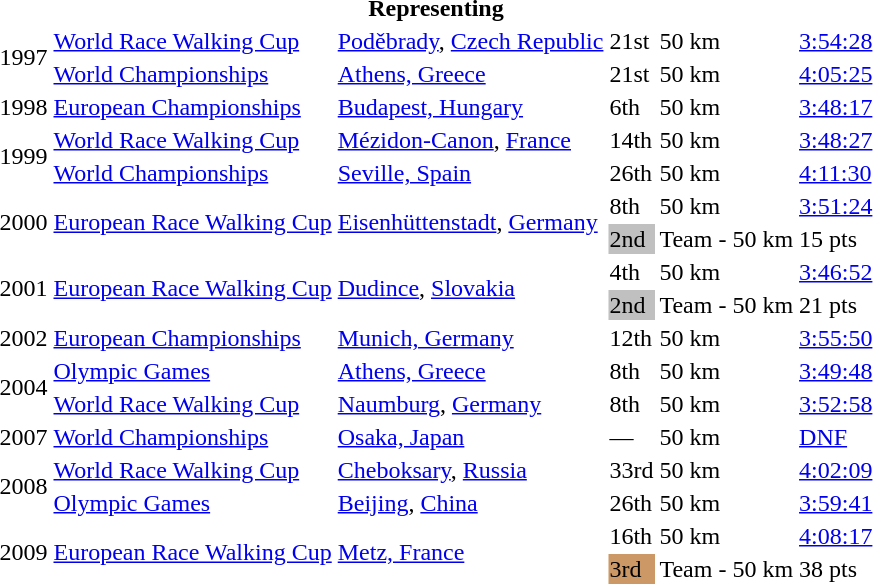<table>
<tr>
<th colspan="6">Representing </th>
</tr>
<tr>
<td rowspan=2>1997</td>
<td><a href='#'>World Race Walking Cup</a></td>
<td><a href='#'>Poděbrady</a>, <a href='#'>Czech Republic</a></td>
<td>21st</td>
<td>50 km</td>
<td><a href='#'>3:54:28</a></td>
</tr>
<tr>
<td><a href='#'>World Championships</a></td>
<td><a href='#'>Athens, Greece</a></td>
<td>21st</td>
<td>50 km</td>
<td><a href='#'>4:05:25</a></td>
</tr>
<tr>
<td>1998</td>
<td><a href='#'>European Championships</a></td>
<td><a href='#'>Budapest, Hungary</a></td>
<td>6th</td>
<td>50 km</td>
<td><a href='#'>3:48:17</a></td>
</tr>
<tr>
<td rowspan=2>1999</td>
<td><a href='#'>World Race Walking Cup</a></td>
<td><a href='#'>Mézidon-Canon</a>, <a href='#'>France</a></td>
<td>14th</td>
<td>50 km</td>
<td><a href='#'>3:48:27</a></td>
</tr>
<tr>
<td><a href='#'>World Championships</a></td>
<td><a href='#'>Seville, Spain</a></td>
<td>26th</td>
<td>50 km</td>
<td><a href='#'>4:11:30</a></td>
</tr>
<tr>
<td rowspan=2>2000</td>
<td rowspan=2><a href='#'>European Race Walking Cup</a></td>
<td rowspan=2><a href='#'>Eisenhüttenstadt</a>, <a href='#'>Germany</a></td>
<td>8th</td>
<td>50 km</td>
<td><a href='#'>3:51:24</a></td>
</tr>
<tr>
<td bgcolor=silver>2nd</td>
<td>Team - 50 km</td>
<td>15 pts</td>
</tr>
<tr>
<td rowspan=2>2001</td>
<td rowspan=2><a href='#'>European Race Walking Cup</a></td>
<td rowspan=2><a href='#'>Dudince</a>, <a href='#'>Slovakia</a></td>
<td>4th</td>
<td>50 km</td>
<td><a href='#'>3:46:52</a></td>
</tr>
<tr>
<td bgcolor=silver>2nd</td>
<td>Team - 50 km</td>
<td>21 pts</td>
</tr>
<tr>
<td>2002</td>
<td><a href='#'>European Championships</a></td>
<td><a href='#'>Munich, Germany</a></td>
<td>12th</td>
<td>50 km</td>
<td><a href='#'>3:55:50</a></td>
</tr>
<tr>
<td rowspan=2>2004</td>
<td><a href='#'>Olympic Games</a></td>
<td><a href='#'>Athens, Greece</a></td>
<td>8th</td>
<td>50 km</td>
<td><a href='#'>3:49:48</a></td>
</tr>
<tr>
<td><a href='#'>World Race Walking Cup</a></td>
<td><a href='#'>Naumburg</a>, <a href='#'>Germany</a></td>
<td>8th</td>
<td>50 km</td>
<td><a href='#'>3:52:58</a></td>
</tr>
<tr>
<td>2007</td>
<td><a href='#'>World Championships</a></td>
<td><a href='#'>Osaka, Japan</a></td>
<td>—</td>
<td>50 km</td>
<td><a href='#'>DNF</a></td>
</tr>
<tr>
<td rowspan=2>2008</td>
<td><a href='#'>World Race Walking Cup</a></td>
<td><a href='#'>Cheboksary</a>, <a href='#'>Russia</a></td>
<td>33rd</td>
<td>50 km</td>
<td><a href='#'>4:02:09</a></td>
</tr>
<tr>
<td><a href='#'>Olympic Games</a></td>
<td><a href='#'>Beijing</a>, <a href='#'>China</a></td>
<td>26th</td>
<td>50 km</td>
<td><a href='#'>3:59:41</a></td>
</tr>
<tr>
<td rowspan=2>2009</td>
<td rowspan=2><a href='#'>European Race Walking Cup</a></td>
<td rowspan=2><a href='#'>Metz, France</a></td>
<td>16th</td>
<td>50 km</td>
<td><a href='#'>4:08:17</a></td>
</tr>
<tr>
<td bgcolor="cc9966">3rd</td>
<td>Team - 50 km</td>
<td>38 pts</td>
</tr>
</table>
